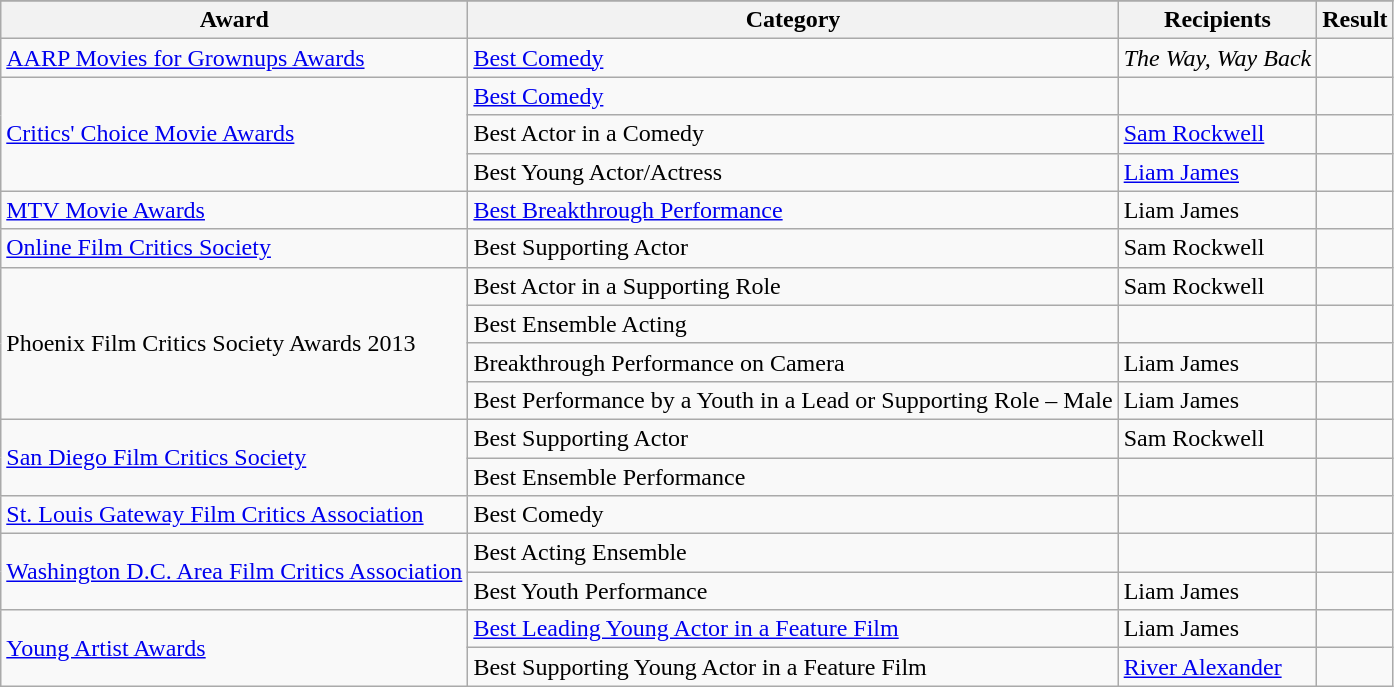<table class="wikitable sortable plainrowheaders">
<tr>
</tr>
<tr>
<th scope="col">Award</th>
<th scope="col">Category</th>
<th scope="col">Recipients</th>
<th scope="col">Result</th>
</tr>
<tr>
<td><a href='#'>AARP Movies for Grownups Awards</a></td>
<td><a href='#'>Best Comedy</a></td>
<td><em>The Way, Way Back</em></td>
<td></td>
</tr>
<tr>
<td rowspan=3><a href='#'>Critics' Choice Movie Awards</a></td>
<td><a href='#'>Best Comedy</a></td>
<td></td>
<td></td>
</tr>
<tr>
<td>Best Actor in a Comedy</td>
<td><a href='#'>Sam Rockwell</a></td>
<td></td>
</tr>
<tr>
<td>Best Young Actor/Actress</td>
<td><a href='#'>Liam James</a></td>
<td></td>
</tr>
<tr>
<td><a href='#'>MTV Movie Awards</a></td>
<td><a href='#'>Best Breakthrough Performance</a></td>
<td>Liam James</td>
<td></td>
</tr>
<tr>
<td><a href='#'>Online Film Critics Society</a></td>
<td>Best Supporting Actor</td>
<td>Sam Rockwell</td>
<td></td>
</tr>
<tr>
<td rowspan=4>Phoenix Film Critics Society Awards 2013</td>
<td>Best Actor in a Supporting Role</td>
<td>Sam Rockwell</td>
<td></td>
</tr>
<tr>
<td>Best Ensemble Acting</td>
<td></td>
<td></td>
</tr>
<tr>
<td>Breakthrough Performance on Camera</td>
<td>Liam James</td>
<td></td>
</tr>
<tr>
<td>Best Performance by a Youth in a Lead or Supporting Role – Male</td>
<td>Liam James</td>
<td></td>
</tr>
<tr>
<td rowspan=2><a href='#'>San Diego Film Critics Society</a></td>
<td>Best Supporting Actor</td>
<td>Sam Rockwell</td>
<td></td>
</tr>
<tr>
<td>Best Ensemble Performance</td>
<td></td>
<td></td>
</tr>
<tr>
<td><a href='#'>St. Louis Gateway Film Critics Association</a></td>
<td>Best Comedy</td>
<td></td>
<td></td>
</tr>
<tr>
<td rowspan=2><a href='#'>Washington D.C. Area Film Critics Association</a></td>
<td>Best Acting Ensemble</td>
<td></td>
<td></td>
</tr>
<tr>
<td>Best Youth Performance</td>
<td>Liam James</td>
<td></td>
</tr>
<tr>
<td rowspan=2><a href='#'>Young Artist Awards</a></td>
<td><a href='#'>Best Leading Young Actor in a Feature Film</a></td>
<td>Liam James</td>
<td></td>
</tr>
<tr>
<td>Best Supporting Young Actor in a Feature Film</td>
<td><a href='#'>River Alexander</a></td>
<td></td>
</tr>
</table>
